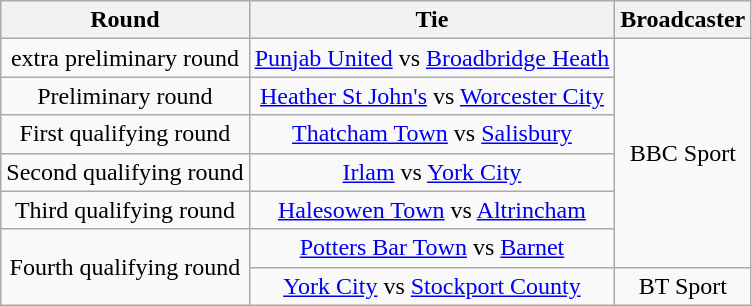<table class="wikitable" style="text-align:center;">
<tr>
<th scope="col">Round</th>
<th scope="col">Tie</th>
<th scope="col">Broadcaster</th>
</tr>
<tr>
<td>extra preliminary round</td>
<td><a href='#'>Punjab United</a> vs <a href='#'>Broadbridge Heath</a></td>
<td rowspan="6">BBC Sport</td>
</tr>
<tr>
<td>Preliminary round</td>
<td><a href='#'>Heather St John's</a> vs <a href='#'>Worcester City</a></td>
</tr>
<tr>
<td>First qualifying round</td>
<td><a href='#'>Thatcham Town</a> vs <a href='#'>Salisbury</a></td>
</tr>
<tr>
<td>Second qualifying round</td>
<td><a href='#'>Irlam</a> vs <a href='#'>York City</a></td>
</tr>
<tr>
<td>Third qualifying round</td>
<td><a href='#'>Halesowen Town</a> vs <a href='#'>Altrincham</a></td>
</tr>
<tr>
<td rowspan="2">Fourth qualifying round</td>
<td><a href='#'>Potters Bar Town</a> vs <a href='#'>Barnet</a></td>
</tr>
<tr>
<td><a href='#'>York City</a> vs <a href='#'>Stockport County</a></td>
<td>BT Sport</td>
</tr>
</table>
